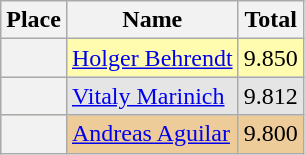<table class="wikitable sortable">
<tr>
<th>Place</th>
<th>Name</th>
<th>Total</th>
</tr>
<tr align="left" valign="top" bgcolor=fffcaf>
<th></th>
<td align="left"> <a href='#'>Holger Behrendt</a></td>
<td align="left">9.850</td>
</tr>
<tr align="left" valign="top" bgcolor=e5e5e5>
<th></th>
<td align="left"> <a href='#'>Vitaly Marinich</a></td>
<td align="left">9.812</td>
</tr>
<tr align="left" valign="top" bgcolor=eecc99>
<th></th>
<td align="left"> <a href='#'>Andreas Aguilar</a></td>
<td align="left">9.800</td>
</tr>
</table>
